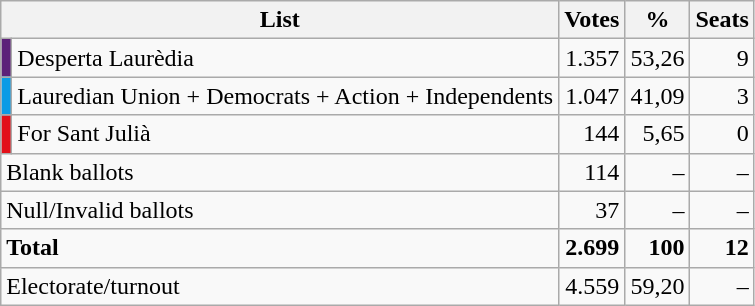<table class="wikitable" style="text-align:right">
<tr>
<th colspan="2">List</th>
<th>Votes</th>
<th>%</th>
<th>Seats</th>
</tr>
<tr>
<td bgcolor="#5c2179"></td>
<td align="left">Desperta Laurèdia</td>
<td>1.357</td>
<td>53,26</td>
<td>9</td>
</tr>
<tr>
<td bgcolor="#0a9be5"></td>
<td align="left">Lauredian Union + Democrats + Action + Independents</td>
<td>1.047</td>
<td>41,09</td>
<td>3</td>
</tr>
<tr>
<td bgcolor="#E21019"></td>
<td align="left">For Sant Julià</td>
<td>144</td>
<td>5,65</td>
<td>0</td>
</tr>
<tr>
<td colspan="2" align="left">Blank ballots</td>
<td>114</td>
<td>–</td>
<td>–</td>
</tr>
<tr>
<td colspan="2" align="left">Null/Invalid ballots</td>
<td>37</td>
<td>–</td>
<td>–</td>
</tr>
<tr>
<td colspan="2" align="left"><strong>Total</strong></td>
<td><strong>2.699</strong></td>
<td><strong>100</strong></td>
<td><strong>12</strong></td>
</tr>
<tr>
<td colspan="2" align="left">Electorate/turnout</td>
<td>4.559</td>
<td>59,20</td>
<td>–</td>
</tr>
</table>
